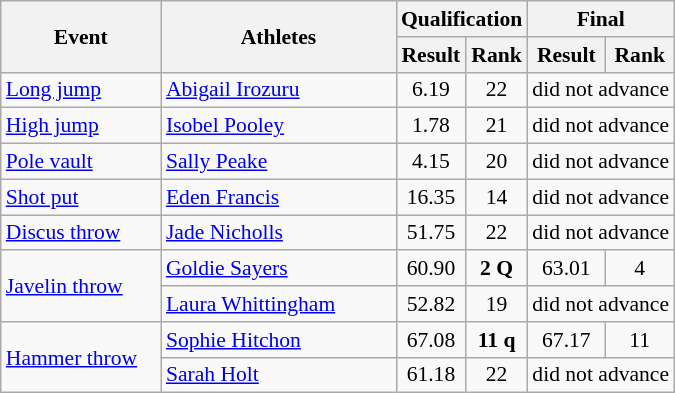<table class="wikitable" border="1" style="font-size:90%">
<tr>
<th rowspan="2" width=100>Event</th>
<th rowspan="2" width=150>Athletes</th>
<th colspan="2">Qualification</th>
<th colspan="2">Final</th>
</tr>
<tr>
<th>Result</th>
<th>Rank</th>
<th>Result</th>
<th>Rank</th>
</tr>
<tr>
<td><a href='#'>Long jump</a></td>
<td><a href='#'>Abigail Irozuru</a></td>
<td align=center>6.19</td>
<td align=center>22</td>
<td align=center colspan="2">did not advance</td>
</tr>
<tr>
<td><a href='#'>High jump</a></td>
<td><a href='#'>Isobel Pooley</a></td>
<td align=center>1.78</td>
<td align=center>21</td>
<td align=center colspan="2">did not advance</td>
</tr>
<tr>
<td><a href='#'>Pole vault</a></td>
<td><a href='#'>Sally Peake</a></td>
<td align=center>4.15</td>
<td align=center>20</td>
<td align=center colspan="2">did not advance</td>
</tr>
<tr>
<td><a href='#'>Shot put</a></td>
<td><a href='#'>Eden Francis</a></td>
<td align=center>16.35</td>
<td align=center>14</td>
<td align=center colspan="2">did not advance</td>
</tr>
<tr>
<td><a href='#'>Discus throw</a></td>
<td><a href='#'>Jade Nicholls</a></td>
<td align=center>51.75</td>
<td align=center>22</td>
<td align=center colspan="2">did not advance</td>
</tr>
<tr>
<td rowspan=2><a href='#'>Javelin throw</a></td>
<td><a href='#'>Goldie Sayers</a></td>
<td align=center>60.90</td>
<td align=center><strong>2 Q</strong></td>
<td align=center>63.01</td>
<td align=center>4</td>
</tr>
<tr>
<td><a href='#'>Laura Whittingham</a></td>
<td align=center>52.82</td>
<td align=center>19</td>
<td align=center colspan="2">did not advance</td>
</tr>
<tr>
<td rowspan=2><a href='#'>Hammer throw</a></td>
<td><a href='#'>Sophie Hitchon</a></td>
<td align=center>67.08</td>
<td align=center><strong>11 q</strong></td>
<td align=center>67.17</td>
<td align=center>11</td>
</tr>
<tr>
<td><a href='#'>Sarah Holt</a></td>
<td align=center>61.18</td>
<td align=center>22</td>
<td align=center colspan="2">did not advance</td>
</tr>
</table>
